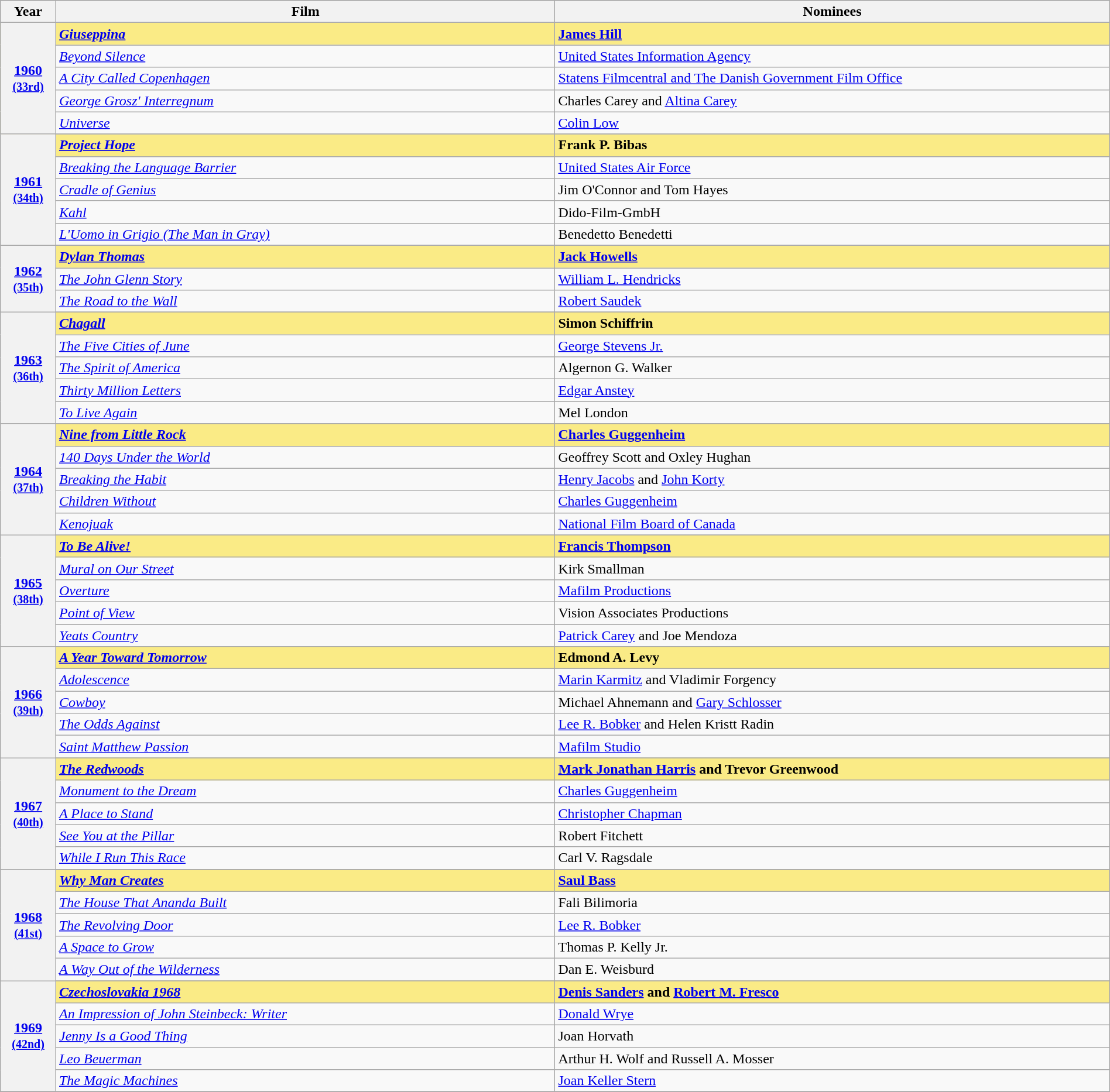<table class="wikitable" style="width:100%">
<tr bgcolor="#bebebe">
<th width="5%">Year</th>
<th width="45%">Film</th>
<th width="50%">Nominees</th>
</tr>
<tr style="background:#FAEB86">
<th rowspan="5"><a href='#'>1960</a><br><small><a href='#'>(33rd)</a></small></th>
<td><strong><em><a href='#'>Giuseppina</a></em></strong></td>
<td><strong><a href='#'>James Hill</a></strong></td>
</tr>
<tr>
<td><em><a href='#'>Beyond Silence</a></em></td>
<td><a href='#'>United States Information Agency</a></td>
</tr>
<tr>
<td><em><a href='#'>A City Called Copenhagen</a></em></td>
<td><a href='#'>Statens Filmcentral and The Danish Government Film Office</a></td>
</tr>
<tr>
<td><em><a href='#'>George Grosz' Interregnum</a></em></td>
<td>Charles Carey and <a href='#'>Altina Carey</a></td>
</tr>
<tr>
<td><em><a href='#'>Universe</a></em></td>
<td><a href='#'>Colin Low</a></td>
</tr>
<tr>
<th rowspan="6" style="text-align:center"><a href='#'>1961</a><br><small><a href='#'>(34th)</a></small></th>
</tr>
<tr style="background:#FAEB86">
<td><strong><em><a href='#'>Project Hope</a></em></strong></td>
<td><strong>Frank P. Bibas</strong></td>
</tr>
<tr>
<td><em><a href='#'>Breaking the Language Barrier</a></em></td>
<td><a href='#'>United States Air Force</a></td>
</tr>
<tr>
<td><em><a href='#'>Cradle of Genius</a></em></td>
<td>Jim O'Connor and Tom Hayes</td>
</tr>
<tr>
<td><em><a href='#'>Kahl</a></em></td>
<td>Dido-Film-GmbH</td>
</tr>
<tr>
<td><em><a href='#'>L'Uomo in Grigio (The Man in Gray)</a></em></td>
<td>Benedetto Benedetti</td>
</tr>
<tr>
<th rowspan="4" style="text-align:center"><a href='#'>1962</a><br><small><a href='#'>(35th)</a></small></th>
</tr>
<tr style="background:#FAEB86">
<td><strong><em><a href='#'>Dylan Thomas</a></em></strong></td>
<td><strong><a href='#'>Jack Howells</a></strong></td>
</tr>
<tr>
<td><em><a href='#'>The John Glenn Story</a></em></td>
<td><a href='#'>William L. Hendricks</a></td>
</tr>
<tr>
<td><em><a href='#'>The Road to the Wall</a></em></td>
<td><a href='#'>Robert Saudek</a></td>
</tr>
<tr>
<th rowspan="6" style="text-align:center"><a href='#'>1963</a><br><small><a href='#'>(36th)</a></small></th>
</tr>
<tr style="background:#FAEB86">
<td><strong><em><a href='#'>Chagall</a></em></strong></td>
<td><strong>Simon Schiffrin</strong></td>
</tr>
<tr>
<td><em><a href='#'>The Five Cities of June</a></em></td>
<td><a href='#'>George Stevens Jr.</a></td>
</tr>
<tr>
<td><em><a href='#'>The Spirit of America</a></em></td>
<td>Algernon G. Walker</td>
</tr>
<tr>
<td><em><a href='#'>Thirty Million Letters</a></em></td>
<td><a href='#'>Edgar Anstey</a></td>
</tr>
<tr>
<td><em><a href='#'>To Live Again</a></em></td>
<td>Mel London</td>
</tr>
<tr>
<th rowspan="6" style="text-align:center"><a href='#'>1964</a><br><small><a href='#'>(37th)</a></small></th>
</tr>
<tr style="background:#FAEB86">
<td><strong><em><a href='#'>Nine from Little Rock</a></em></strong></td>
<td><strong><a href='#'>Charles Guggenheim</a></strong></td>
</tr>
<tr>
<td><em><a href='#'>140 Days Under the World</a></em></td>
<td>Geoffrey Scott and Oxley Hughan</td>
</tr>
<tr>
<td><em><a href='#'>Breaking the Habit</a></em></td>
<td><a href='#'>Henry Jacobs</a> and <a href='#'>John Korty</a></td>
</tr>
<tr>
<td><em><a href='#'>Children Without</a></em></td>
<td><a href='#'>Charles Guggenheim</a></td>
</tr>
<tr>
<td><em><a href='#'>Kenojuak</a></em></td>
<td><a href='#'>National Film Board of Canada</a></td>
</tr>
<tr>
<th rowspan="6" style="text-align:center"><a href='#'>1965</a><br><small><a href='#'>(38th)</a></small></th>
</tr>
<tr style="background:#FAEB86">
<td><strong><em><a href='#'>To Be Alive!</a></em></strong></td>
<td><strong><a href='#'>Francis Thompson</a></strong></td>
</tr>
<tr>
<td><em><a href='#'>Mural on Our Street</a></em></td>
<td>Kirk Smallman</td>
</tr>
<tr>
<td><em><a href='#'>Overture</a></em></td>
<td><a href='#'>Mafilm Productions</a></td>
</tr>
<tr>
<td><em><a href='#'>Point of View</a></em></td>
<td>Vision Associates Productions</td>
</tr>
<tr>
<td><em><a href='#'>Yeats Country</a></em></td>
<td><a href='#'>Patrick Carey</a> and Joe Mendoza</td>
</tr>
<tr>
<th rowspan="6" style="text-align:center"><a href='#'>1966</a><br><small><a href='#'>(39th)</a></small></th>
</tr>
<tr style="background:#FAEB86">
<td><strong><em><a href='#'>A Year Toward Tomorrow</a></em></strong></td>
<td><strong>Edmond A. Levy</strong></td>
</tr>
<tr>
<td><em><a href='#'>Adolescence</a></em></td>
<td><a href='#'>Marin Karmitz</a> and Vladimir Forgency</td>
</tr>
<tr>
<td><em><a href='#'>Cowboy</a></em></td>
<td>Michael Ahnemann and <a href='#'>Gary Schlosser</a></td>
</tr>
<tr>
<td><em><a href='#'>The Odds Against</a></em></td>
<td><a href='#'>Lee R. Bobker</a> and Helen Kristt Radin</td>
</tr>
<tr>
<td><em><a href='#'>Saint Matthew Passion</a></em></td>
<td><a href='#'>Mafilm Studio</a></td>
</tr>
<tr>
<th rowspan="6" style="text-align:center"><a href='#'>1967</a><br><small><a href='#'>(40th)</a></small></th>
</tr>
<tr style="background:#FAEB86">
<td><strong><em><a href='#'>The Redwoods</a></em></strong></td>
<td><strong><a href='#'>Mark Jonathan Harris</a> and Trevor Greenwood</strong></td>
</tr>
<tr>
<td><em><a href='#'>Monument to the Dream</a></em></td>
<td><a href='#'>Charles Guggenheim</a></td>
</tr>
<tr>
<td><em><a href='#'>A Place to Stand</a></em></td>
<td><a href='#'>Christopher Chapman</a></td>
</tr>
<tr>
<td><em><a href='#'>See You at the Pillar</a></em></td>
<td>Robert Fitchett</td>
</tr>
<tr>
<td><em><a href='#'>While I Run This Race</a></em></td>
<td>Carl V. Ragsdale</td>
</tr>
<tr>
<th rowspan="6" style="text-align:center"><a href='#'>1968</a><br><small><a href='#'>(41st)</a></small></th>
</tr>
<tr style="background:#FAEB86">
<td><strong><em><a href='#'>Why Man Creates</a></em></strong></td>
<td><strong><a href='#'>Saul Bass</a></strong></td>
</tr>
<tr>
<td><em><a href='#'>The House That Ananda Built</a></em></td>
<td>Fali Bilimoria</td>
</tr>
<tr>
<td><em><a href='#'>The Revolving Door</a></em></td>
<td><a href='#'>Lee R. Bobker</a></td>
</tr>
<tr>
<td><em><a href='#'>A Space to Grow</a></em></td>
<td>Thomas P. Kelly Jr.</td>
</tr>
<tr>
<td><em><a href='#'>A Way Out of the Wilderness</a></em></td>
<td>Dan E. Weisburd</td>
</tr>
<tr>
<th rowspan="6" style="text-align:center"><a href='#'>1969</a><br><small><a href='#'>(42nd)</a></small></th>
</tr>
<tr style="background:#FAEB86">
<td><strong><em><a href='#'>Czechoslovakia 1968</a></em></strong></td>
<td><strong><a href='#'>Denis Sanders</a> and <a href='#'>Robert M. Fresco</a></strong></td>
</tr>
<tr>
<td><em><a href='#'>An Impression of John Steinbeck: Writer</a></em></td>
<td><a href='#'>Donald Wrye</a></td>
</tr>
<tr>
<td><em><a href='#'>Jenny Is a Good Thing</a></em></td>
<td>Joan Horvath</td>
</tr>
<tr>
<td><em><a href='#'>Leo Beuerman</a></em></td>
<td>Arthur H. Wolf and Russell A. Mosser</td>
</tr>
<tr>
<td><em><a href='#'>The Magic Machines</a></em></td>
<td><a href='#'>Joan Keller Stern</a></td>
</tr>
<tr>
</tr>
</table>
